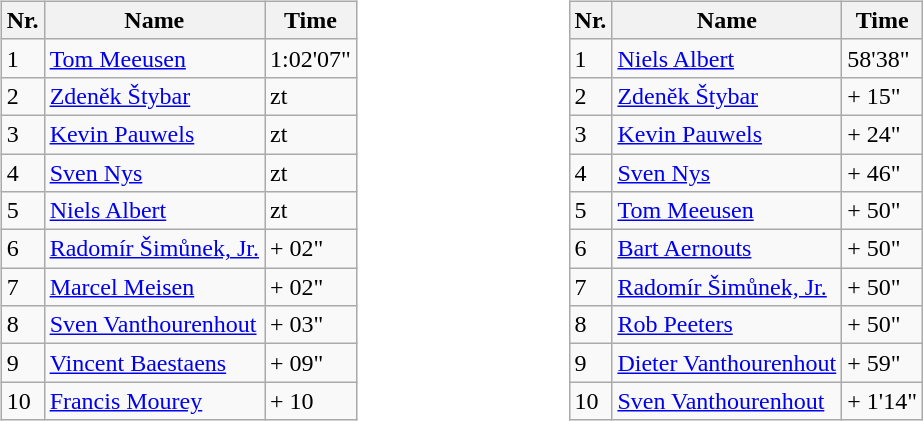<table width=90%>
<tr>
<td width=33% align=left valign=top><br><table class="wikitable">
<tr>
<th>Nr.</th>
<th>Name</th>
<th>Time</th>
</tr>
<tr>
<td>1</td>
<td> <a href='#'>Tom Meeusen</a></td>
<td>1:02'07"</td>
</tr>
<tr>
<td>2</td>
<td> <a href='#'>Zdeněk Štybar</a></td>
<td>zt</td>
</tr>
<tr>
<td>3</td>
<td> <a href='#'>Kevin Pauwels</a></td>
<td>zt</td>
</tr>
<tr>
<td>4</td>
<td> <a href='#'>Sven Nys</a></td>
<td>zt</td>
</tr>
<tr>
<td>5</td>
<td> <a href='#'>Niels Albert</a></td>
<td>zt</td>
</tr>
<tr>
<td>6</td>
<td> <a href='#'>Radomír Šimůnek, Jr.</a></td>
<td>+ 02"</td>
</tr>
<tr>
<td>7</td>
<td> <a href='#'>Marcel Meisen</a></td>
<td>+ 02"</td>
</tr>
<tr>
<td>8</td>
<td> <a href='#'>Sven Vanthourenhout</a></td>
<td>+ 03"</td>
</tr>
<tr>
<td>9</td>
<td> <a href='#'>Vincent Baestaens</a></td>
<td>+ 09"</td>
</tr>
<tr>
<td>10</td>
<td> <a href='#'>Francis Mourey</a></td>
<td>+ 10</td>
</tr>
</table>
</td>
<td width=33% align=left valign=top><br><table class="wikitable">
<tr>
<th>Nr.</th>
<th>Name</th>
<th>Time</th>
</tr>
<tr>
<td>1</td>
<td> <a href='#'>Niels Albert</a></td>
<td>58'38"</td>
</tr>
<tr>
<td>2</td>
<td> <a href='#'>Zdeněk Štybar</a></td>
<td>+ 15"</td>
</tr>
<tr>
<td>3</td>
<td> <a href='#'>Kevin Pauwels</a></td>
<td>+ 24"</td>
</tr>
<tr>
<td>4</td>
<td> <a href='#'>Sven Nys</a></td>
<td>+ 46"</td>
</tr>
<tr>
<td>5</td>
<td> <a href='#'>Tom Meeusen</a></td>
<td>+ 50"</td>
</tr>
<tr>
<td>6</td>
<td> <a href='#'>Bart Aernouts</a></td>
<td>+ 50"</td>
</tr>
<tr>
<td>7</td>
<td> <a href='#'>Radomír Šimůnek, Jr.</a></td>
<td>+ 50"</td>
</tr>
<tr>
<td>8</td>
<td> <a href='#'>Rob Peeters</a></td>
<td>+ 50"</td>
</tr>
<tr>
<td>9</td>
<td> <a href='#'>Dieter Vanthourenhout</a></td>
<td>+ 59"</td>
</tr>
<tr>
<td>10</td>
<td> <a href='#'>Sven Vanthourenhout</a></td>
<td>+ 1'14"</td>
</tr>
</table>
</td>
<td width=33% align=left valign=top></td>
</tr>
</table>
